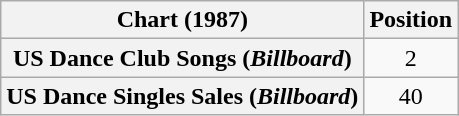<table class="wikitable plainrowheaders sortable" style="text-align:center">
<tr>
<th scope="col">Chart (1987)</th>
<th scope="col">Position</th>
</tr>
<tr>
<th scope="row">US Dance Club Songs (<em>Billboard</em>)</th>
<td>2</td>
</tr>
<tr>
<th scope="row">US Dance Singles Sales (<em>Billboard</em>)</th>
<td>40</td>
</tr>
</table>
